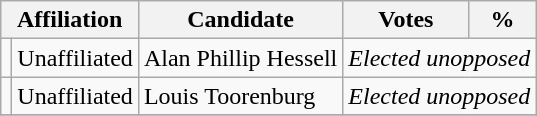<table class="wikitable sortable">
<tr>
<th colspan=2>Affiliation</th>
<th>Candidate</th>
<th>Votes</th>
<th>%</th>
</tr>
<tr>
<td bgcolor=></td>
<td>Unaffiliated</td>
<td>Alan Phillip Hessell</td>
<td colspan=2><em>Elected unopposed</em></td>
</tr>
<tr>
<td bgcolor=></td>
<td>Unaffiliated</td>
<td>Louis Toorenburg</td>
<td colspan=2><em>Elected unopposed</em></td>
</tr>
<tr>
</tr>
</table>
